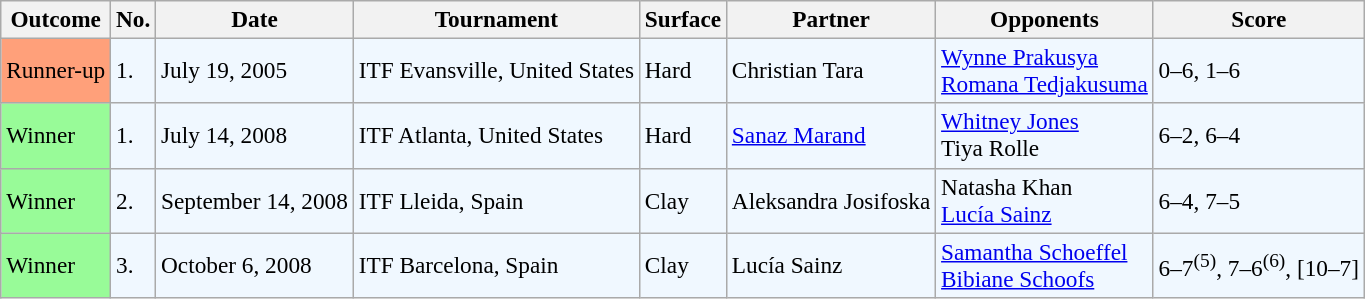<table class="sortable wikitable" style=font-size:97%>
<tr>
<th>Outcome</th>
<th>No.</th>
<th>Date</th>
<th>Tournament</th>
<th>Surface</th>
<th>Partner</th>
<th>Opponents</th>
<th>Score</th>
</tr>
<tr style="background:#f0f8ff;">
<td bgcolor=ffa07a>Runner-up</td>
<td>1.</td>
<td>July 19, 2005</td>
<td>ITF Evansville, United States</td>
<td>Hard</td>
<td> Christian Tara</td>
<td> <a href='#'>Wynne Prakusya</a> <br>  <a href='#'>Romana Tedjakusuma</a></td>
<td>0–6, 1–6</td>
</tr>
<tr style="background:#f0f8ff;">
<td bgcolor="98FB98">Winner</td>
<td>1.</td>
<td>July 14, 2008</td>
<td>ITF Atlanta, United States</td>
<td>Hard</td>
<td> <a href='#'>Sanaz Marand</a></td>
<td> <a href='#'>Whitney Jones</a> <br>  Tiya Rolle</td>
<td>6–2, 6–4</td>
</tr>
<tr style="background:#f0f8ff;">
<td bgcolor="98FB98">Winner</td>
<td>2.</td>
<td>September 14, 2008</td>
<td>ITF Lleida, Spain</td>
<td>Clay</td>
<td> Aleksandra Josifoska</td>
<td> Natasha Khan <br>  <a href='#'>Lucía Sainz</a></td>
<td>6–4, 7–5</td>
</tr>
<tr style="background:#f0f8ff;">
<td bgcolor="98FB98">Winner</td>
<td>3.</td>
<td>October 6, 2008</td>
<td>ITF Barcelona, Spain</td>
<td>Clay</td>
<td> Lucía Sainz</td>
<td> <a href='#'>Samantha Schoeffel</a> <br>  <a href='#'>Bibiane Schoofs</a></td>
<td>6–7<sup>(5)</sup>, 7–6<sup>(6)</sup>, [10–7]</td>
</tr>
</table>
